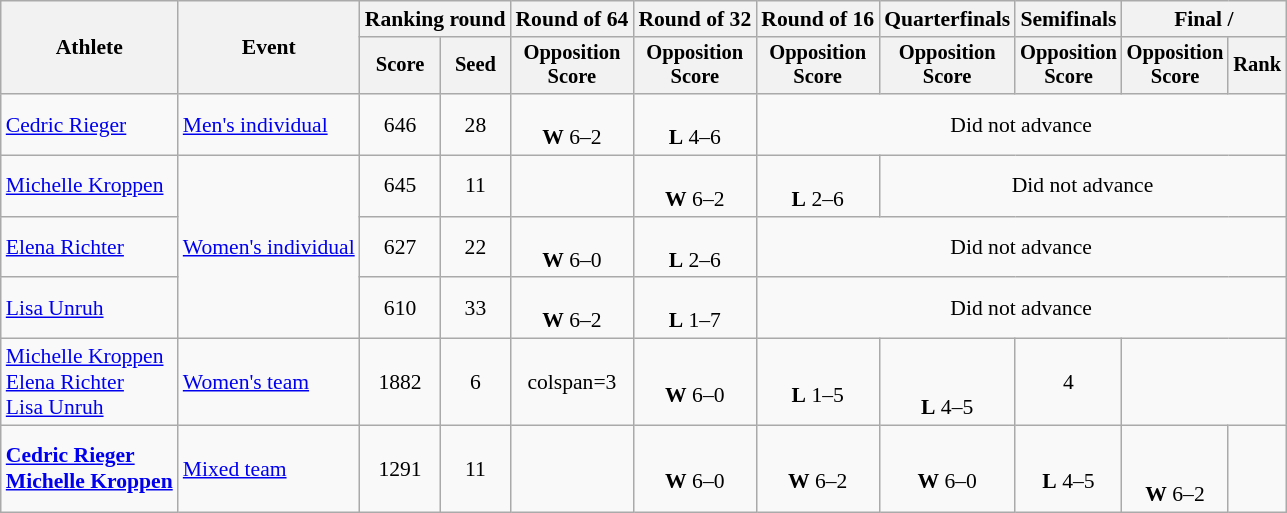<table class="wikitable" style="text-align:center; font-size:90%">
<tr>
<th rowspan=2>Athlete</th>
<th rowspan=2>Event</th>
<th colspan=2>Ranking round</th>
<th>Round of 64</th>
<th>Round of 32</th>
<th>Round of 16</th>
<th>Quarterfinals</th>
<th>Semifinals</th>
<th colspan=2>Final / </th>
</tr>
<tr style="font-size:95%">
<th>Score</th>
<th>Seed</th>
<th>Opposition<br>Score</th>
<th>Opposition<br>Score</th>
<th>Opposition<br>Score</th>
<th>Opposition<br>Score</th>
<th>Opposition<br>Score</th>
<th>Opposition<br>Score</th>
<th>Rank</th>
</tr>
<tr>
<td align=left><a href='#'>Cedric Rieger</a></td>
<td align=left><a href='#'>Men's individual</a></td>
<td>646</td>
<td>28</td>
<td><br> <strong>W</strong> 6–2</td>
<td><br> <strong>L</strong> 4–6</td>
<td colspan=5>Did not advance</td>
</tr>
<tr>
<td align=left><a href='#'>Michelle Kroppen</a></td>
<td rowspan=3 align=left><a href='#'>Women's individual</a></td>
<td>645</td>
<td>11</td>
<td></td>
<td><br><strong>W</strong> 6–2</td>
<td><br><strong>L</strong> 2–6</td>
<td colspan=4>Did not advance</td>
</tr>
<tr>
<td align=left><a href='#'>Elena Richter</a></td>
<td>627</td>
<td>22</td>
<td><br> <strong>W</strong> 6–0</td>
<td><br> <strong>L</strong> 2–6</td>
<td colspan=5>Did not advance</td>
</tr>
<tr>
<td align=left><a href='#'>Lisa Unruh</a></td>
<td>610</td>
<td>33</td>
<td><br> <strong>W</strong> 6–2</td>
<td><br> <strong>L</strong> 1–7</td>
<td colspan=5>Did not advance</td>
</tr>
<tr>
<td align=left><a href='#'>Michelle Kroppen</a><br><a href='#'>Elena Richter</a><br><a href='#'>Lisa Unruh</a></td>
<td align=left><a href='#'>Women's team</a></td>
<td>1882</td>
<td>6</td>
<td>colspan=3 </td>
<td><br> <strong>W</strong> 6–0</td>
<td><br> <strong>L</strong> 1–5</td>
<td><br><br> <strong>L</strong> 4–5</td>
<td>4</td>
</tr>
<tr>
<td align=left><strong><a href='#'>Cedric Rieger</a><br><a href='#'>Michelle Kroppen</a></strong></td>
<td align=left><a href='#'>Mixed team</a></td>
<td>1291</td>
<td>11</td>
<td></td>
<td><br> <strong>W</strong> 6–0</td>
<td><br> <strong>W</strong> 6–2</td>
<td><br> <strong>W</strong> 6–0</td>
<td><br> <strong>L</strong> 4–5</td>
<td><br><br><strong>W</strong> 6–2</td>
<td></td>
</tr>
</table>
